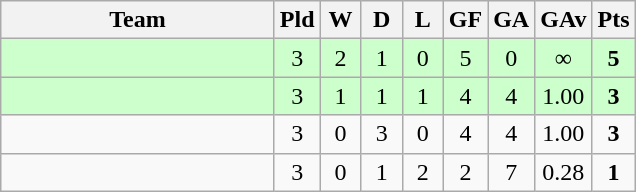<table class="wikitable" style="text-align:center;">
<tr>
<th width="175">Team</th>
<th width="20"  abbr="Played">Pld</th>
<th width="20"  abbr="Won">W</th>
<th width="20"  abbr="Drawn">D</th>
<th width="20"  abbr="Lost">L</th>
<th width="20"  abbr="Goals for">GF</th>
<th width="20"  abbr="Goals against">GA</th>
<th width="20"  abbr="Goal average">GAv</th>
<th width="20"  abbr="Points">Pts</th>
</tr>
<tr bgcolor="#ccffcc">
<td align="left"></td>
<td>3</td>
<td>2</td>
<td>1</td>
<td>0</td>
<td>5</td>
<td>0</td>
<td>∞</td>
<td><strong>5</strong></td>
</tr>
<tr bgcolor="#ccffcc">
<td align="left"></td>
<td>3</td>
<td>1</td>
<td>1</td>
<td>1</td>
<td>4</td>
<td>4</td>
<td>1.00</td>
<td><strong>3</strong></td>
</tr>
<tr>
<td align="left"></td>
<td>3</td>
<td>0</td>
<td>3</td>
<td>0</td>
<td>4</td>
<td>4</td>
<td>1.00</td>
<td><strong>3</strong></td>
</tr>
<tr>
<td align="left"></td>
<td>3</td>
<td>0</td>
<td>1</td>
<td>2</td>
<td>2</td>
<td>7</td>
<td>0.28</td>
<td><strong>1</strong></td>
</tr>
</table>
